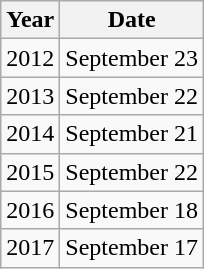<table class="wikitable sortable floatright">
<tr>
<th>Year</th>
<th>Date</th>
</tr>
<tr>
<td>2012</td>
<td>September 23</td>
</tr>
<tr>
<td>2013</td>
<td>September 22</td>
</tr>
<tr>
<td>2014</td>
<td>September 21</td>
</tr>
<tr>
<td>2015</td>
<td>September 22</td>
</tr>
<tr>
<td>2016</td>
<td>September 18</td>
</tr>
<tr>
<td>2017</td>
<td>September 17</td>
</tr>
</table>
